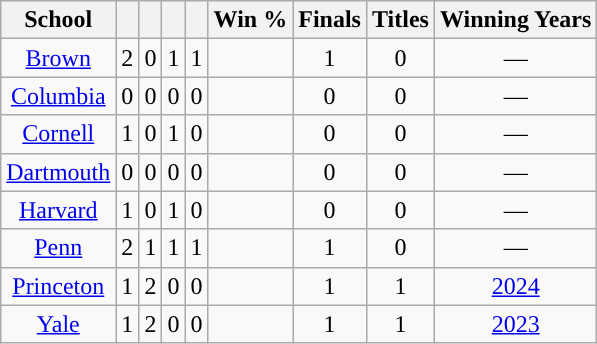<table class="wikitable sortable" style="text-align:center">
<tr>
<th width=px>School</th>
<th width=px></th>
<th width=px></th>
<th width=px></th>
<th width=px></th>
<th width=px>Win %</th>
<th width=px>Finals</th>
<th width=px>Titles</th>
<th width=px>Winning Years</th>
</tr>
<tr>
<td><a href='#'>Brown</a></td>
<td>2</td>
<td>0</td>
<td>1</td>
<td>1</td>
<td></td>
<td>1</td>
<td>0</td>
<td>—</td>
</tr>
<tr>
<td><a href='#'>Columbia</a></td>
<td>0</td>
<td>0</td>
<td>0</td>
<td>0</td>
<td></td>
<td>0</td>
<td>0</td>
<td>—</td>
</tr>
<tr>
<td><a href='#'>Cornell</a></td>
<td>1</td>
<td>0</td>
<td>1</td>
<td>0</td>
<td></td>
<td>0</td>
<td>0</td>
<td>—</td>
</tr>
<tr>
<td><a href='#'>Dartmouth</a></td>
<td>0</td>
<td>0</td>
<td>0</td>
<td>0</td>
<td></td>
<td>0</td>
<td>0</td>
<td>—</td>
</tr>
<tr>
<td><a href='#'>Harvard</a></td>
<td>1</td>
<td>0</td>
<td>1</td>
<td>0</td>
<td></td>
<td>0</td>
<td>0</td>
<td>—</td>
</tr>
<tr>
<td><a href='#'>Penn</a></td>
<td>2</td>
<td>1</td>
<td>1</td>
<td>1</td>
<td></td>
<td>1</td>
<td>0</td>
<td>—</td>
</tr>
<tr>
<td><a href='#'>Princeton</a></td>
<td>1</td>
<td>2</td>
<td>0</td>
<td>0</td>
<td></td>
<td>1</td>
<td>1</td>
<td><a href='#'>2024</a></td>
</tr>
<tr>
<td><a href='#'>Yale</a></td>
<td>1</td>
<td>2</td>
<td>0</td>
<td>0</td>
<td></td>
<td>1</td>
<td>1</td>
<td><a href='#'>2023</a></td>
</tr>
</table>
